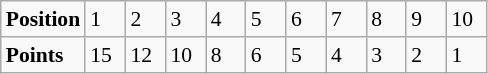<table class="wikitable" style="font-size: 90%;">
<tr>
<td><strong>Position</strong></td>
<td width=20>1</td>
<td width=20>2</td>
<td width=20>3</td>
<td width=20>4</td>
<td width=20>5</td>
<td width=20>6</td>
<td width=20>7</td>
<td width=20>8</td>
<td width=20>9</td>
<td width=20>10</td>
</tr>
<tr>
<td><strong>Points</strong></td>
<td>15</td>
<td>12</td>
<td>10</td>
<td>8</td>
<td>6</td>
<td>5</td>
<td>4</td>
<td>3</td>
<td>2</td>
<td>1</td>
</tr>
</table>
